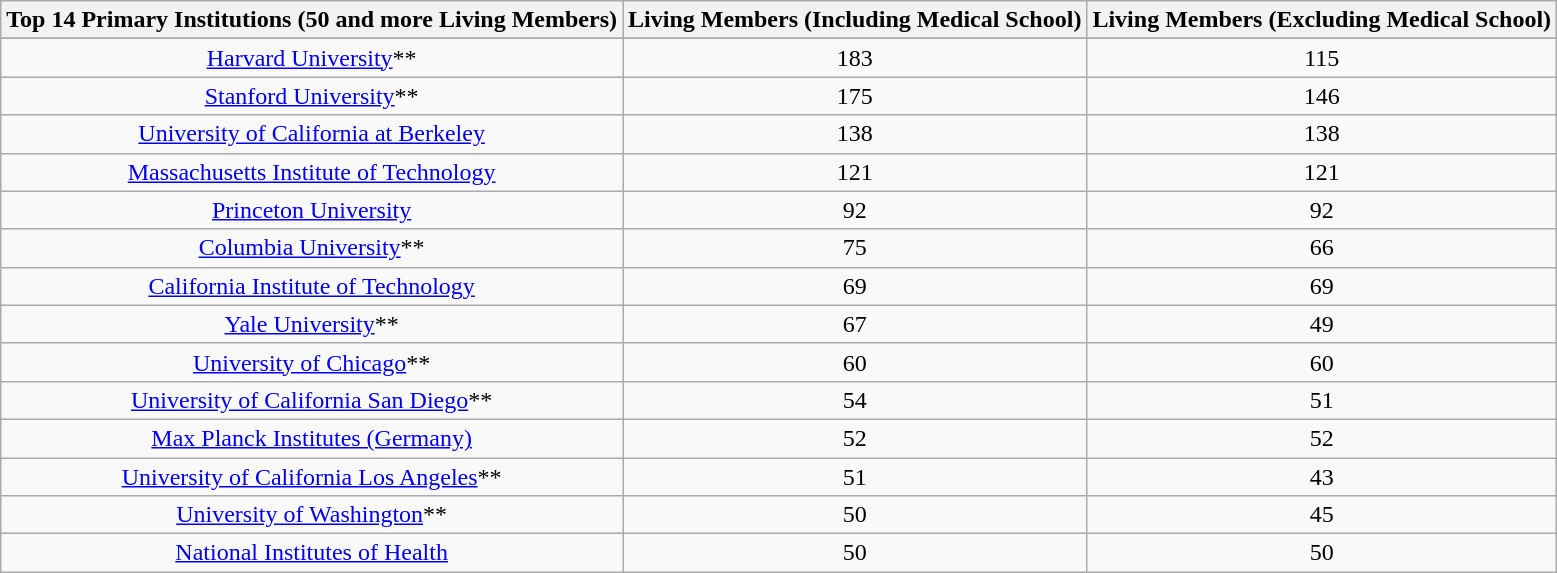<table class="wikitable sortable">
<tr>
<th>Top 14 Primary Institutions (50 and more Living Members)</th>
<th data-sort-type="number">Living Members (Including Medical School)</th>
<th data-sort-type="number">Living Members (Excluding Medical School)</th>
</tr>
<tr>
</tr>
<tr>
<td align="center"><a href='#'>Harvard University</a>**</td>
<td align="center">183</td>
<td align="center">115</td>
</tr>
<tr>
<td align="center"><a href='#'>Stanford University</a>**</td>
<td align="center">175</td>
<td align="center">146</td>
</tr>
<tr>
<td align="center"><a href='#'>University of California at Berkeley</a></td>
<td align="center">138</td>
<td align="center">138</td>
</tr>
<tr>
<td align="center"><a href='#'>Massachusetts Institute of Technology</a></td>
<td align="center">121</td>
<td align="center">121</td>
</tr>
<tr>
<td align="center"><a href='#'>Princeton University</a></td>
<td align="center">92</td>
<td align="center">92</td>
</tr>
<tr>
<td align="center"><a href='#'>Columbia University</a>**</td>
<td align="center">75</td>
<td align="center">66</td>
</tr>
<tr>
<td align="center"><a href='#'>California Institute of Technology</a></td>
<td align="center">69</td>
<td align="center">69</td>
</tr>
<tr>
<td align="center"><a href='#'>Yale University</a>**</td>
<td align="center">67</td>
<td align="center">49</td>
</tr>
<tr>
<td align="center"><a href='#'>University of Chicago</a>**</td>
<td align="center">60</td>
<td align="center">60</td>
</tr>
<tr>
<td align="center"><a href='#'>University of California San Diego</a>**</td>
<td align="center">54</td>
<td align="center">51</td>
</tr>
<tr>
<td align="center"><a href='#'>Max Planck Institutes (Germany)</a></td>
<td align="center">52</td>
<td align="center">52</td>
</tr>
<tr>
<td align="center"><a href='#'>University of California Los Angeles</a>**</td>
<td align="center">51</td>
<td align="center">43</td>
</tr>
<tr>
<td align="center"><a href='#'>University of Washington</a>**</td>
<td align="center">50</td>
<td align="center">45</td>
</tr>
<tr>
<td align="center"><a href='#'>National Institutes of Health</a></td>
<td align="center">50</td>
<td align="center">50</td>
</tr>
</table>
